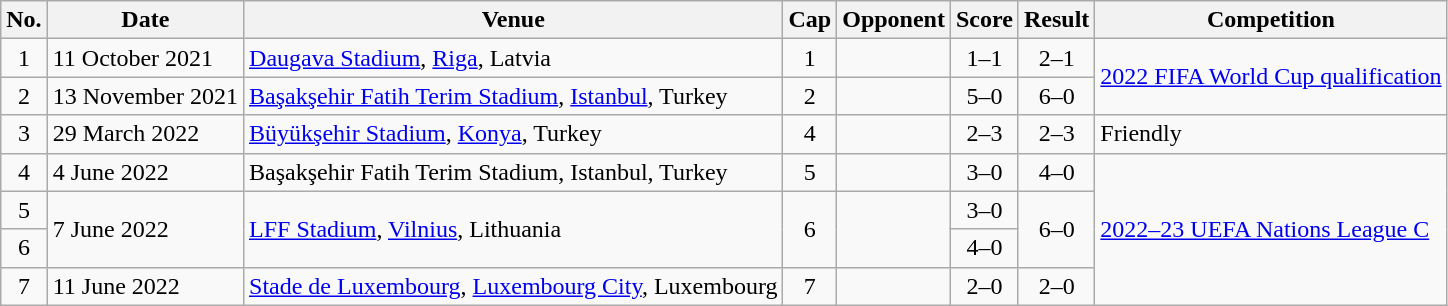<table class="wikitable sortable">
<tr>
<th scope="col">No.</th>
<th scope="col">Date</th>
<th scope="col">Venue</th>
<th scope="col">Cap</th>
<th scope="col">Opponent</th>
<th scope="col">Score</th>
<th scope="col">Result</th>
<th scope="col">Competition</th>
</tr>
<tr>
<td align="center">1</td>
<td>11 October 2021</td>
<td><a href='#'>Daugava Stadium</a>, <a href='#'>Riga</a>, Latvia</td>
<td align=center>1</td>
<td></td>
<td align="center">1–1</td>
<td align="center">2–1</td>
<td rowspan=2><a href='#'>2022 FIFA World Cup qualification</a></td>
</tr>
<tr>
<td align="center">2</td>
<td>13 November 2021</td>
<td><a href='#'>Başakşehir Fatih Terim Stadium</a>, <a href='#'>Istanbul</a>, Turkey</td>
<td align=center>2</td>
<td></td>
<td align="center">5–0</td>
<td align="center">6–0</td>
</tr>
<tr>
<td align="center">3</td>
<td>29 March 2022</td>
<td><a href='#'>Büyükşehir Stadium</a>, <a href='#'>Konya</a>, Turkey</td>
<td align=center>4</td>
<td></td>
<td align="center">2–3</td>
<td align="center">2–3</td>
<td>Friendly</td>
</tr>
<tr>
<td align="center">4</td>
<td>4 June 2022</td>
<td>Başakşehir Fatih Terim Stadium, Istanbul, Turkey</td>
<td align=center>5</td>
<td></td>
<td align="center">3–0</td>
<td align="center">4–0</td>
<td rowspan=4><a href='#'>2022–23 UEFA Nations League C</a></td>
</tr>
<tr>
<td align="center">5</td>
<td rowspan=2>7 June 2022</td>
<td rowspan=2><a href='#'>LFF Stadium</a>, <a href='#'>Vilnius</a>, Lithuania</td>
<td align=center rowspan=2>6</td>
<td rowspan=2></td>
<td align="center">3–0</td>
<td align="center" rowspan=2>6–0</td>
</tr>
<tr>
<td align="center">6</td>
<td align="center">4–0</td>
</tr>
<tr>
<td align="center">7</td>
<td>11 June 2022</td>
<td><a href='#'>Stade de Luxembourg</a>, <a href='#'>Luxembourg City</a>, Luxembourg</td>
<td align=center>7</td>
<td></td>
<td align="center">2–0</td>
<td align="center">2–0</td>
</tr>
</table>
